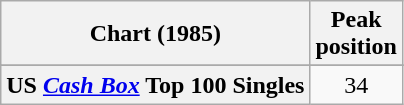<table class="wikitable sortable plainrowheaders" style="text-align:center">
<tr>
<th scope="col">Chart (1985)</th>
<th scope="col">Peak<br>position</th>
</tr>
<tr>
</tr>
<tr>
</tr>
<tr>
</tr>
<tr>
<th scope="row">US <em><a href='#'>Cash Box</a></em> Top 100 Singles</th>
<td>34</td>
</tr>
</table>
